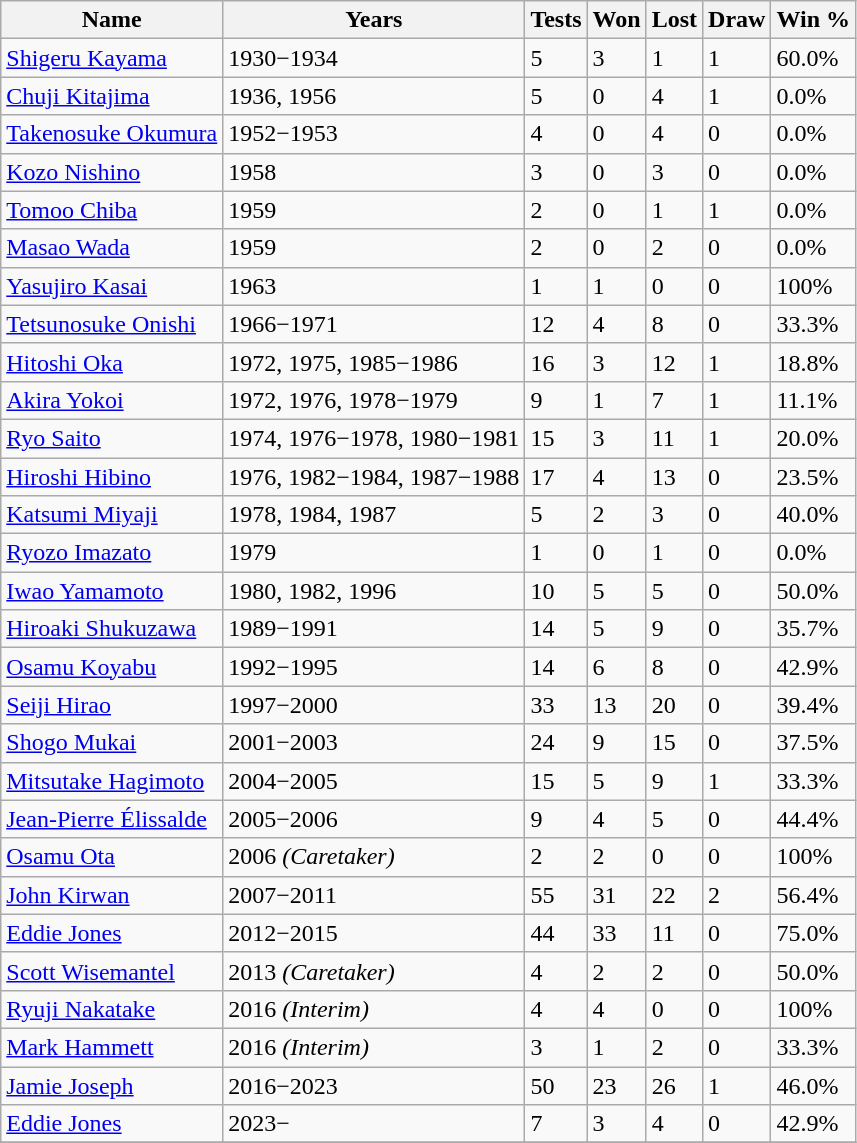<table class="sortable wikitable">
<tr>
<th>Name</th>
<th>Years</th>
<th>Tests</th>
<th>Won</th>
<th>Lost</th>
<th>Draw</th>
<th>Win %</th>
</tr>
<tr>
<td> <a href='#'>Shigeru Kayama</a></td>
<td>1930−1934</td>
<td>5</td>
<td>3</td>
<td>1</td>
<td>1</td>
<td>60.0%</td>
</tr>
<tr>
<td> <a href='#'>Chuji Kitajima</a></td>
<td>1936, 1956</td>
<td>5</td>
<td>0</td>
<td>4</td>
<td>1</td>
<td>0.0%</td>
</tr>
<tr>
<td> <a href='#'>Takenosuke Okumura</a></td>
<td>1952−1953</td>
<td>4</td>
<td>0</td>
<td>4</td>
<td>0</td>
<td>0.0%</td>
</tr>
<tr>
<td> <a href='#'>Kozo Nishino</a></td>
<td>1958</td>
<td>3</td>
<td>0</td>
<td>3</td>
<td>0</td>
<td>0.0%</td>
</tr>
<tr>
<td> <a href='#'>Tomoo Chiba</a></td>
<td>1959</td>
<td>2</td>
<td>0</td>
<td>1</td>
<td>1</td>
<td>0.0%</td>
</tr>
<tr>
<td> <a href='#'>Masao Wada</a></td>
<td>1959</td>
<td>2</td>
<td>0</td>
<td>2</td>
<td>0</td>
<td>0.0%</td>
</tr>
<tr>
<td> <a href='#'>Yasujiro Kasai</a></td>
<td>1963</td>
<td>1</td>
<td>1</td>
<td>0</td>
<td>0</td>
<td>100%</td>
</tr>
<tr>
<td> <a href='#'>Tetsunosuke Onishi</a></td>
<td>1966−1971</td>
<td>12</td>
<td>4</td>
<td>8</td>
<td>0</td>
<td>33.3%</td>
</tr>
<tr>
<td> <a href='#'>Hitoshi Oka</a></td>
<td>1972, 1975, 1985−1986</td>
<td>16</td>
<td>3</td>
<td>12</td>
<td>1</td>
<td>18.8%</td>
</tr>
<tr>
<td> <a href='#'>Akira Yokoi</a></td>
<td>1972, 1976, 1978−1979</td>
<td>9</td>
<td>1</td>
<td>7</td>
<td>1</td>
<td>11.1%</td>
</tr>
<tr>
<td> <a href='#'>Ryo Saito</a></td>
<td>1974, 1976−1978, 1980−1981</td>
<td>15</td>
<td>3</td>
<td>11</td>
<td>1</td>
<td>20.0%</td>
</tr>
<tr>
<td> <a href='#'>Hiroshi Hibino</a></td>
<td>1976, 1982−1984, 1987−1988</td>
<td>17</td>
<td>4</td>
<td>13</td>
<td>0</td>
<td>23.5%</td>
</tr>
<tr>
<td> <a href='#'>Katsumi Miyaji</a></td>
<td>1978, 1984, 1987</td>
<td>5</td>
<td>2</td>
<td>3</td>
<td>0</td>
<td>40.0%</td>
</tr>
<tr>
<td> <a href='#'>Ryozo Imazato</a></td>
<td>1979</td>
<td>1</td>
<td>0</td>
<td>1</td>
<td>0</td>
<td>0.0%</td>
</tr>
<tr>
<td> <a href='#'>Iwao Yamamoto</a></td>
<td>1980, 1982, 1996</td>
<td>10</td>
<td>5</td>
<td>5</td>
<td>0</td>
<td>50.0%</td>
</tr>
<tr>
<td> <a href='#'>Hiroaki Shukuzawa</a></td>
<td>1989−1991</td>
<td>14</td>
<td>5</td>
<td>9</td>
<td>0</td>
<td>35.7%</td>
</tr>
<tr>
<td> <a href='#'>Osamu Koyabu</a></td>
<td>1992−1995</td>
<td>14</td>
<td>6</td>
<td>8</td>
<td>0</td>
<td>42.9%</td>
</tr>
<tr>
<td> <a href='#'>Seiji Hirao</a></td>
<td>1997−2000</td>
<td>33</td>
<td>13</td>
<td>20</td>
<td>0</td>
<td>39.4%</td>
</tr>
<tr>
<td> <a href='#'>Shogo Mukai</a></td>
<td>2001−2003</td>
<td>24</td>
<td>9</td>
<td>15</td>
<td>0</td>
<td>37.5%</td>
</tr>
<tr>
<td> <a href='#'>Mitsutake Hagimoto</a></td>
<td>2004−2005</td>
<td>15</td>
<td>5</td>
<td>9</td>
<td>1</td>
<td>33.3%</td>
</tr>
<tr>
<td> <a href='#'>Jean-Pierre Élissalde</a></td>
<td>2005−2006</td>
<td>9</td>
<td>4</td>
<td>5</td>
<td>0</td>
<td>44.4%</td>
</tr>
<tr>
<td> <a href='#'>Osamu Ota</a></td>
<td>2006 <em>(Caretaker)</em></td>
<td>2</td>
<td>2</td>
<td>0</td>
<td>0</td>
<td>100%</td>
</tr>
<tr>
<td> <a href='#'>John Kirwan</a></td>
<td>2007−2011</td>
<td>55</td>
<td>31</td>
<td>22</td>
<td>2</td>
<td>56.4%</td>
</tr>
<tr>
<td> <a href='#'>Eddie Jones</a></td>
<td>2012−2015</td>
<td>44</td>
<td>33</td>
<td>11</td>
<td>0</td>
<td>75.0%</td>
</tr>
<tr>
<td> <a href='#'>Scott Wisemantel</a></td>
<td>2013 <em>(Caretaker)</em></td>
<td>4</td>
<td>2</td>
<td>2</td>
<td>0</td>
<td>50.0%</td>
</tr>
<tr>
<td> <a href='#'>Ryuji Nakatake</a></td>
<td>2016 <em>(Interim)</em></td>
<td>4</td>
<td>4</td>
<td>0</td>
<td>0</td>
<td>100%</td>
</tr>
<tr>
<td> <a href='#'>Mark Hammett</a></td>
<td>2016 <em>(Interim)</em></td>
<td>3</td>
<td>1</td>
<td>2</td>
<td>0</td>
<td>33.3%</td>
</tr>
<tr>
<td> <a href='#'>Jamie Joseph</a></td>
<td>2016−2023</td>
<td>50</td>
<td>23</td>
<td>26</td>
<td>1</td>
<td>46.0%</td>
</tr>
<tr>
<td> <a href='#'>Eddie Jones</a></td>
<td>2023−</td>
<td>7</td>
<td>3</td>
<td>4</td>
<td>0</td>
<td>42.9%</td>
</tr>
<tr>
</tr>
</table>
